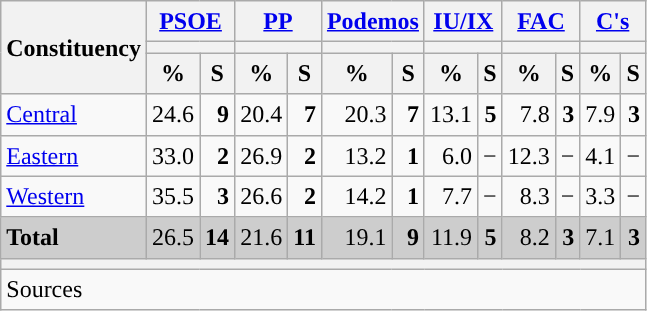<table class="wikitable sortable" style="text-align:right; line-height:20px;">
<tr>
<th rowspan="3">Constituency</th>
<th colspan="2" width="30px" class="unsortable"><a href='#'>PSOE</a></th>
<th colspan="2" width="30px" class="unsortable"><a href='#'>PP</a></th>
<th colspan="2" width="30px" class="unsortable"><a href='#'>Podemos</a></th>
<th colspan="2" width="30px" class="unsortable"><a href='#'>IU/IX</a></th>
<th colspan="2" width="30px" class="unsortable"><a href='#'>FAC</a></th>
<th colspan="2" width="30px" class="unsortable"><a href='#'>C's</a></th>
</tr>
<tr>
<th colspan="2" style="background:"></th>
<th colspan="2" style="background:"></th>
<th colspan="2" style="background:"></th>
<th colspan="2" style="background:"></th>
<th colspan="2" style="background:"></th>
<th colspan="2" style="background:"></th>
</tr>
<tr>
<th data-sort-type="number">%</th>
<th data-sort-type="number">S</th>
<th data-sort-type="number">%</th>
<th data-sort-type="number">S</th>
<th data-sort-type="number">%</th>
<th data-sort-type="number">S</th>
<th data-sort-type="number">%</th>
<th data-sort-type="number">S</th>
<th data-sort-type="number">%</th>
<th data-sort-type="number">S</th>
<th data-sort-type="number">%</th>
<th data-sort-type="number">S</th>
</tr>
<tr>
<td align="left"><a href='#'>Central</a></td>
<td style="background:">24.6</td>
<td><strong>9</strong></td>
<td>20.4</td>
<td><strong>7</strong></td>
<td>20.3</td>
<td><strong>7</strong></td>
<td>13.1</td>
<td><strong>5</strong></td>
<td>7.8</td>
<td><strong>3</strong></td>
<td>7.9</td>
<td><strong>3</strong></td>
</tr>
<tr>
<td align="left"><a href='#'>Eastern</a></td>
<td style="background:">33.0</td>
<td><strong>2</strong></td>
<td>26.9</td>
<td><strong>2</strong></td>
<td>13.2</td>
<td><strong>1</strong></td>
<td>6.0</td>
<td>−</td>
<td>12.3</td>
<td>−</td>
<td>4.1</td>
<td>−</td>
</tr>
<tr>
<td align="left"><a href='#'>Western</a></td>
<td style="background:">35.5</td>
<td><strong>3</strong></td>
<td>26.6</td>
<td><strong>2</strong></td>
<td>14.2</td>
<td><strong>1</strong></td>
<td>7.7</td>
<td>−</td>
<td>8.3</td>
<td>−</td>
<td>3.3</td>
<td>−</td>
</tr>
<tr style="background:#CDCDCD;">
<td align="left"><strong>Total</strong></td>
<td style="background:">26.5</td>
<td><strong>14</strong></td>
<td>21.6</td>
<td><strong>11</strong></td>
<td>19.1</td>
<td><strong>9</strong></td>
<td>11.9</td>
<td><strong>5</strong></td>
<td>8.2</td>
<td><strong>3</strong></td>
<td>7.1</td>
<td><strong>3</strong></td>
</tr>
<tr>
<th colspan="13"></th>
</tr>
<tr>
<th style="text-align:left; font-weight:normal; background:#F9F9F9" colspan="13">Sources</th>
</tr>
</table>
